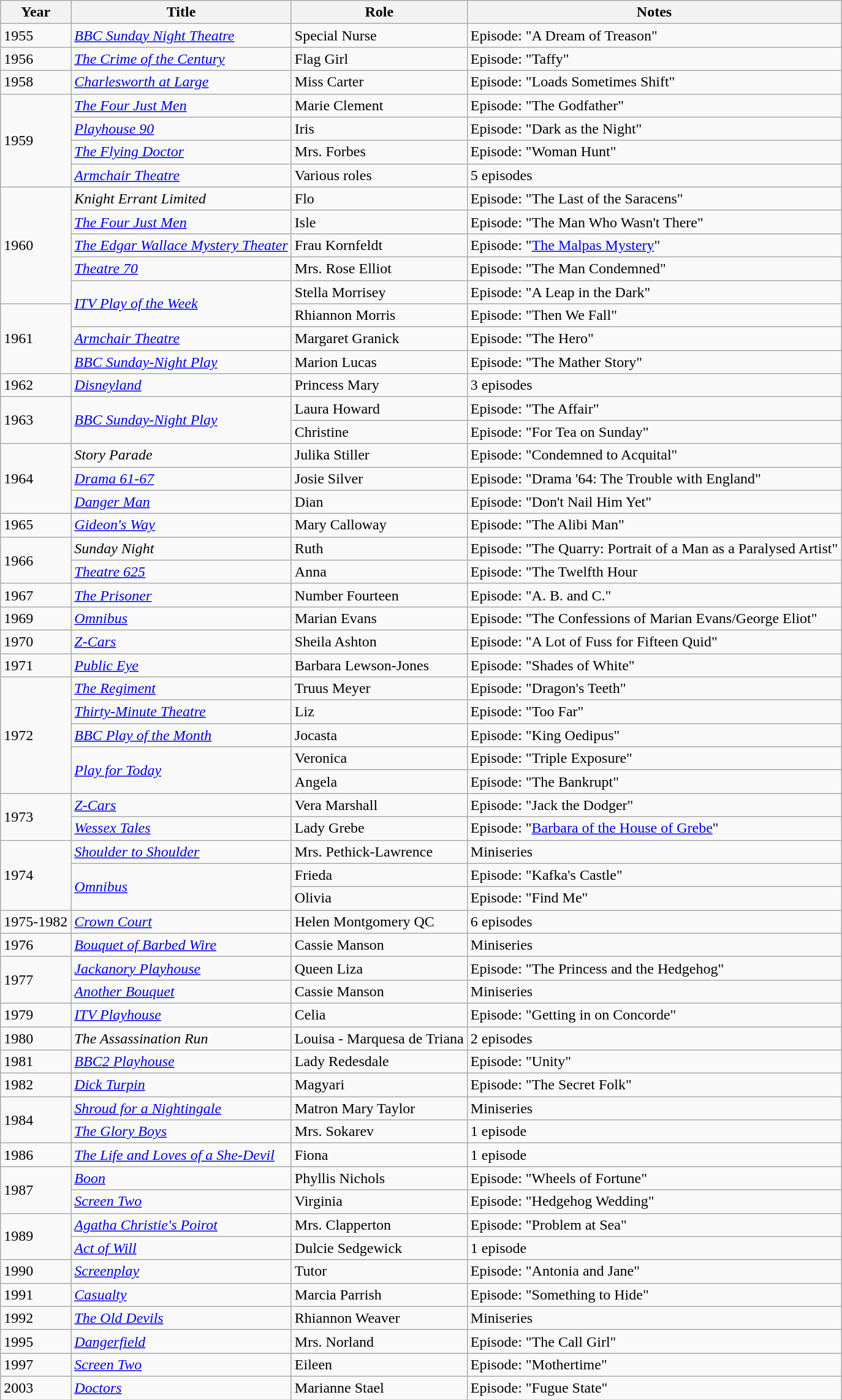<table class="wikitable">
<tr>
<th>Year</th>
<th>Title</th>
<th>Role</th>
<th>Notes</th>
</tr>
<tr>
<td>1955</td>
<td><em><a href='#'>BBC Sunday Night Theatre</a></em></td>
<td>Special Nurse</td>
<td>Episode: "A Dream of Treason"</td>
</tr>
<tr>
<td>1956</td>
<td><em><a href='#'>The Crime of the Century</a></em></td>
<td>Flag Girl</td>
<td>Episode: "Taffy"</td>
</tr>
<tr>
<td>1958</td>
<td><em><a href='#'>Charlesworth at Large</a></em></td>
<td>Miss Carter</td>
<td>Episode: "Loads Sometimes Shift"</td>
</tr>
<tr>
<td rowspan="4">1959</td>
<td><em><a href='#'>The Four Just Men</a></em></td>
<td>Marie Clement</td>
<td>Episode: "The Godfather"</td>
</tr>
<tr>
<td><em><a href='#'>Playhouse 90</a></em></td>
<td>Iris</td>
<td>Episode: "Dark as the Night"</td>
</tr>
<tr>
<td><em><a href='#'>The Flying Doctor</a></em></td>
<td>Mrs. Forbes</td>
<td>Episode: "Woman Hunt"</td>
</tr>
<tr>
<td><em><a href='#'>Armchair Theatre</a></em></td>
<td>Various roles</td>
<td>5 episodes</td>
</tr>
<tr>
<td rowspan="5">1960</td>
<td><em>Knight Errant Limited</em></td>
<td>Flo</td>
<td>Episode: "The Last of the Saracens"</td>
</tr>
<tr>
<td><em><a href='#'>The Four Just Men</a></em></td>
<td>Isle</td>
<td>Episode: "The Man Who Wasn't There"</td>
</tr>
<tr>
<td><em><a href='#'>The Edgar Wallace Mystery Theater</a></em></td>
<td>Frau Kornfeldt</td>
<td>Episode: "<a href='#'>The Malpas Mystery</a>"</td>
</tr>
<tr>
<td><em><a href='#'>Theatre 70</a></em></td>
<td>Mrs. Rose Elliot</td>
<td>Episode: "The Man Condemned"</td>
</tr>
<tr>
<td rowspan="2"><em><a href='#'>ITV Play of the Week</a></em></td>
<td>Stella Morrisey</td>
<td>Episode: "A Leap in the Dark"</td>
</tr>
<tr>
<td rowspan="3">1961</td>
<td>Rhiannon Morris</td>
<td>Episode: "Then We Fall"</td>
</tr>
<tr>
<td><em><a href='#'>Armchair Theatre</a></em></td>
<td>Margaret Granick</td>
<td>Episode: "The Hero"</td>
</tr>
<tr>
<td><em><a href='#'>BBC Sunday-Night Play</a></em></td>
<td>Marion Lucas</td>
<td>Episode: "The Mather Story"</td>
</tr>
<tr>
<td>1962</td>
<td><em><a href='#'>Disneyland</a></em></td>
<td>Princess Mary</td>
<td>3 episodes</td>
</tr>
<tr>
<td rowspan="2">1963</td>
<td rowspan="2"><em><a href='#'>BBC Sunday-Night Play</a></em></td>
<td>Laura Howard</td>
<td>Episode: "The Affair"</td>
</tr>
<tr>
<td>Christine</td>
<td>Episode: "For Tea on Sunday"</td>
</tr>
<tr>
<td rowspan="3">1964</td>
<td><em>Story Parade</em></td>
<td>Julika Stiller</td>
<td>Episode: "Condemned to Acquital"</td>
</tr>
<tr>
<td><em><a href='#'>Drama 61-67</a></em></td>
<td>Josie Silver</td>
<td>Episode: "Drama '64: The Trouble with England"</td>
</tr>
<tr>
<td><em><a href='#'>Danger Man</a></em></td>
<td>Dian</td>
<td>Episode: "Don't Nail Him Yet"</td>
</tr>
<tr>
<td>1965</td>
<td><em><a href='#'>Gideon's Way</a></em></td>
<td>Mary Calloway</td>
<td>Episode: "The Alibi Man"</td>
</tr>
<tr>
<td rowspan="2">1966</td>
<td><em>Sunday Night</em></td>
<td>Ruth</td>
<td>Episode: "The Quarry: Portrait of a Man as a Paralysed Artist"</td>
</tr>
<tr>
<td><em><a href='#'>Theatre 625</a></em></td>
<td>Anna</td>
<td>Episode: "The Twelfth Hour</td>
</tr>
<tr>
<td>1967</td>
<td><em><a href='#'>The Prisoner</a></em></td>
<td>Number Fourteen</td>
<td>Episode: "A. B. and C."</td>
</tr>
<tr>
<td>1969</td>
<td><em><a href='#'>Omnibus</a></em></td>
<td>Marian Evans</td>
<td>Episode: "The Confessions of Marian Evans/George Eliot"</td>
</tr>
<tr>
<td>1970</td>
<td><em><a href='#'>Z-Cars</a></em></td>
<td>Sheila Ashton</td>
<td>Episode: "A Lot of Fuss for Fifteen Quid"</td>
</tr>
<tr>
<td>1971</td>
<td><em><a href='#'>Public Eye</a></em></td>
<td>Barbara Lewson-Jones</td>
<td>Episode: "Shades of White"</td>
</tr>
<tr>
<td rowspan="5">1972</td>
<td><em><a href='#'>The Regiment</a></em></td>
<td>Truus Meyer</td>
<td>Episode: "Dragon's Teeth"</td>
</tr>
<tr>
<td><em><a href='#'>Thirty-Minute Theatre</a></em></td>
<td>Liz</td>
<td>Episode: "Too Far"</td>
</tr>
<tr>
<td><em><a href='#'>BBC Play of the Month</a></em></td>
<td>Jocasta</td>
<td>Episode: "King Oedipus"</td>
</tr>
<tr>
<td rowspan="2"><em><a href='#'>Play for Today</a></em></td>
<td>Veronica</td>
<td>Episode: "Triple Exposure"</td>
</tr>
<tr>
<td>Angela</td>
<td>Episode: "The Bankrupt"</td>
</tr>
<tr>
<td rowspan="2">1973</td>
<td><em><a href='#'>Z-Cars</a></em></td>
<td>Vera Marshall</td>
<td>Episode: "Jack the Dodger"</td>
</tr>
<tr>
<td><em><a href='#'>Wessex Tales</a></em></td>
<td>Lady Grebe</td>
<td>Episode: "<a href='#'>Barbara of the House of Grebe</a>"</td>
</tr>
<tr>
<td rowspan="3">1974</td>
<td><em><a href='#'>Shoulder to Shoulder</a></em></td>
<td>Mrs. Pethick-Lawrence</td>
<td>Miniseries</td>
</tr>
<tr>
<td rowspan="2"><em><a href='#'>Omnibus</a></em></td>
<td>Frieda</td>
<td>Episode: "Kafka's Castle"</td>
</tr>
<tr>
<td>Olivia</td>
<td>Episode: "Find Me"</td>
</tr>
<tr>
<td>1975-1982</td>
<td><em><a href='#'>Crown Court</a></em></td>
<td>Helen Montgomery QC</td>
<td>6 episodes</td>
</tr>
<tr>
<td>1976</td>
<td><em><a href='#'>Bouquet of Barbed Wire</a></em></td>
<td>Cassie Manson</td>
<td>Miniseries</td>
</tr>
<tr>
<td rowspan="2">1977</td>
<td><em><a href='#'>Jackanory Playhouse</a></em></td>
<td>Queen Liza</td>
<td>Episode: "The Princess and the Hedgehog"</td>
</tr>
<tr>
<td><em><a href='#'>Another Bouquet</a></em></td>
<td>Cassie Manson</td>
<td>Miniseries</td>
</tr>
<tr>
<td>1979</td>
<td><em><a href='#'>ITV Playhouse</a></em></td>
<td>Celia</td>
<td>Episode: "Getting in on Concorde"</td>
</tr>
<tr>
<td>1980</td>
<td><em>The Assassination Run</em></td>
<td>Louisa - Marquesa de Triana</td>
<td>2 episodes</td>
</tr>
<tr>
<td>1981</td>
<td><em><a href='#'>BBC2 Playhouse</a></em></td>
<td>Lady Redesdale</td>
<td>Episode: "Unity"</td>
</tr>
<tr>
<td>1982</td>
<td><em><a href='#'>Dick Turpin</a></em></td>
<td>Magyari</td>
<td>Episode: "The Secret Folk"</td>
</tr>
<tr>
<td rowspan="2">1984</td>
<td><em><a href='#'>Shroud for a Nightingale</a></em></td>
<td>Matron Mary Taylor</td>
<td>Miniseries</td>
</tr>
<tr>
<td><em><a href='#'>The Glory Boys</a></em></td>
<td>Mrs. Sokarev</td>
<td>1 episode</td>
</tr>
<tr>
<td>1986</td>
<td><em><a href='#'>The Life and Loves of a She-Devil</a></em></td>
<td>Fiona</td>
<td>1 episode</td>
</tr>
<tr>
<td rowspan="2">1987</td>
<td><em><a href='#'>Boon</a></em></td>
<td>Phyllis Nichols</td>
<td>Episode: "Wheels of Fortune"</td>
</tr>
<tr>
<td><em><a href='#'>Screen Two</a></em></td>
<td>Virginia</td>
<td>Episode: "Hedgehog Wedding"</td>
</tr>
<tr>
<td rowspan="2">1989</td>
<td><em><a href='#'>Agatha Christie's Poirot</a></em></td>
<td>Mrs. Clapperton</td>
<td>Episode: "Problem at Sea"</td>
</tr>
<tr>
<td><em><a href='#'>Act of Will</a></em></td>
<td>Dulcie Sedgewick</td>
<td>1 episode</td>
</tr>
<tr>
<td>1990</td>
<td><em><a href='#'>Screenplay</a></em></td>
<td>Tutor</td>
<td>Episode: "Antonia and Jane"</td>
</tr>
<tr>
<td>1991</td>
<td><em><a href='#'>Casualty</a></em></td>
<td>Marcia Parrish</td>
<td>Episode: "Something to Hide"</td>
</tr>
<tr>
<td>1992</td>
<td><em><a href='#'>The Old Devils</a></em></td>
<td>Rhiannon Weaver</td>
<td>Miniseries</td>
</tr>
<tr>
<td>1995</td>
<td><em><a href='#'>Dangerfield</a></em></td>
<td>Mrs. Norland</td>
<td>Episode: "The Call Girl"</td>
</tr>
<tr>
<td>1997</td>
<td><em><a href='#'>Screen Two</a></em></td>
<td>Eileen</td>
<td>Episode: "Mothertime"</td>
</tr>
<tr>
<td>2003</td>
<td><em><a href='#'>Doctors</a></em></td>
<td>Marianne Stael</td>
<td>Episode: "Fugue State"</td>
</tr>
</table>
